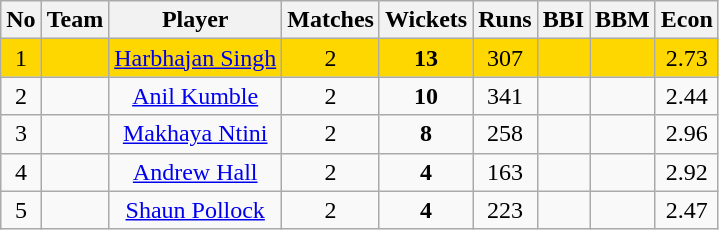<table class="wikitable sortable" border="1">
<tr>
<th>No</th>
<th>Team</th>
<th>Player</th>
<th>Matches</th>
<th>Wickets</th>
<th>Runs</th>
<th>BBI</th>
<th>BBM</th>
<th>Econ</th>
</tr>
<tr style="background:gold" align="center">
<td>1</td>
<td></td>
<td><a href='#'>Harbhajan Singh</a></td>
<td>2</td>
<td><strong>13</strong></td>
<td>307</td>
<td></td>
<td></td>
<td>2.73</td>
</tr>
<tr align="center">
<td>2</td>
<td></td>
<td><a href='#'>Anil Kumble</a></td>
<td>2</td>
<td><strong>10</strong></td>
<td>341</td>
<td></td>
<td></td>
<td>2.44</td>
</tr>
<tr align="center">
<td>3</td>
<td></td>
<td><a href='#'>Makhaya Ntini</a></td>
<td>2</td>
<td><strong>8</strong></td>
<td>258</td>
<td></td>
<td></td>
<td>2.96</td>
</tr>
<tr align="center">
<td>4</td>
<td></td>
<td><a href='#'>Andrew Hall</a></td>
<td>2</td>
<td><strong>4</strong></td>
<td>163</td>
<td></td>
<td></td>
<td>2.92</td>
</tr>
<tr align="center">
<td>5</td>
<td></td>
<td><a href='#'>Shaun Pollock</a></td>
<td>2</td>
<td><strong>4</strong></td>
<td>223</td>
<td></td>
<td></td>
<td>2.47</td>
</tr>
</table>
